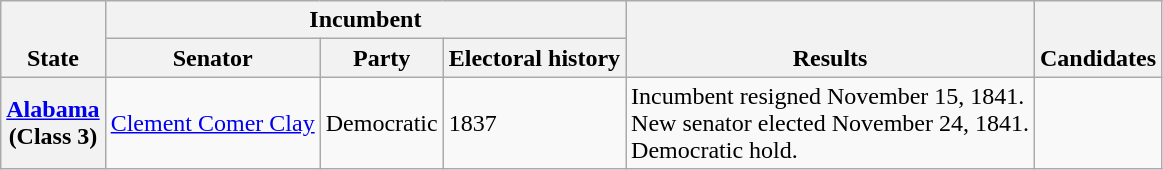<table class=wikitable>
<tr valign=bottom>
<th rowspan=2>State</th>
<th colspan=3>Incumbent</th>
<th rowspan=2>Results</th>
<th rowspan=2>Candidates</th>
</tr>
<tr>
<th>Senator</th>
<th>Party</th>
<th>Electoral history</th>
</tr>
<tr>
<th><a href='#'>Alabama</a><br>(Class 3)</th>
<td><a href='#'>Clement Comer Clay</a></td>
<td>Democratic</td>
<td>1837 </td>
<td>Incumbent resigned November 15, 1841.<br>New senator elected November 24, 1841.<br>Democratic hold.</td>
<td nowrap></td>
</tr>
</table>
